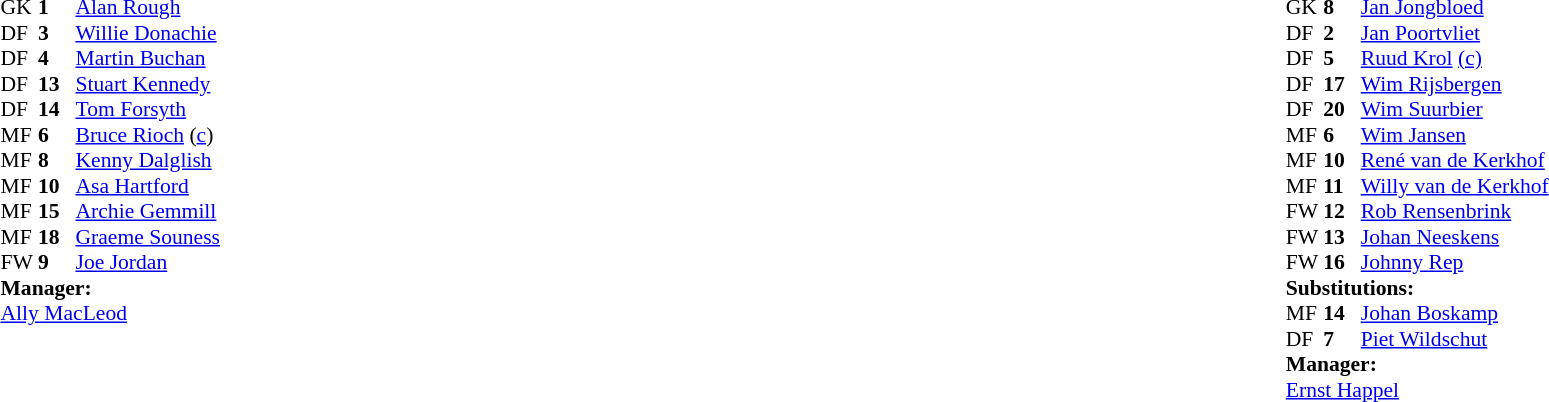<table width="100%">
<tr>
<td valign="top" width="50%"><br><table style="font-size: 90%" cellspacing="0" cellpadding="0">
<tr>
<th width="25"></th>
<th width="25"></th>
</tr>
<tr>
<td>GK</td>
<td><strong>1</strong></td>
<td><a href='#'>Alan Rough</a></td>
</tr>
<tr>
<td>DF</td>
<td><strong>3</strong></td>
<td><a href='#'>Willie Donachie</a></td>
</tr>
<tr>
<td>DF</td>
<td><strong>4</strong></td>
<td><a href='#'>Martin Buchan</a></td>
</tr>
<tr>
<td>DF</td>
<td><strong>13</strong></td>
<td><a href='#'>Stuart Kennedy</a></td>
</tr>
<tr>
<td>DF</td>
<td><strong>14</strong></td>
<td><a href='#'>Tom Forsyth</a></td>
</tr>
<tr>
<td>MF</td>
<td><strong>6</strong></td>
<td><a href='#'>Bruce Rioch</a> (<a href='#'>c</a>)</td>
</tr>
<tr>
<td>MF</td>
<td><strong>8</strong></td>
<td><a href='#'>Kenny Dalglish</a></td>
</tr>
<tr>
<td>MF</td>
<td><strong>10</strong></td>
<td><a href='#'>Asa Hartford</a></td>
</tr>
<tr>
<td>MF</td>
<td><strong>15</strong></td>
<td><a href='#'>Archie Gemmill</a></td>
<td></td>
</tr>
<tr>
<td>MF</td>
<td><strong>18</strong></td>
<td><a href='#'>Graeme Souness</a></td>
</tr>
<tr>
<td>FW</td>
<td><strong>9</strong></td>
<td><a href='#'>Joe Jordan</a></td>
</tr>
<tr>
<td colspan=3><strong>Manager:</strong></td>
</tr>
<tr>
<td colspan=3><a href='#'>Ally MacLeod</a></td>
</tr>
</table>
</td>
<td valign="top" width="50%"><br><table style="font-size: 90%" cellspacing="0" cellpadding="0" align="center">
<tr>
<th width=25></th>
<th width=25></th>
</tr>
<tr>
<td>GK</td>
<td><strong>8</strong></td>
<td><a href='#'>Jan Jongbloed</a></td>
</tr>
<tr>
<td>DF</td>
<td><strong>2</strong></td>
<td><a href='#'>Jan Poortvliet</a></td>
</tr>
<tr>
<td>DF</td>
<td><strong>5</strong></td>
<td><a href='#'>Ruud Krol</a> <a href='#'>(c)</a></td>
</tr>
<tr>
<td>DF</td>
<td><strong>17</strong></td>
<td><a href='#'>Wim Rijsbergen</a></td>
<td></td>
<td></td>
</tr>
<tr>
<td>DF</td>
<td><strong>20</strong></td>
<td><a href='#'>Wim Suurbier</a></td>
</tr>
<tr>
<td>MF</td>
<td><strong>6</strong></td>
<td><a href='#'>Wim Jansen</a></td>
</tr>
<tr>
<td>MF</td>
<td><strong>10</strong></td>
<td><a href='#'>René van de Kerkhof</a></td>
</tr>
<tr>
<td>MF</td>
<td><strong>11</strong></td>
<td><a href='#'>Willy van de Kerkhof</a></td>
</tr>
<tr>
<td>FW</td>
<td><strong>12</strong></td>
<td><a href='#'>Rob Rensenbrink</a></td>
</tr>
<tr>
<td>FW</td>
<td><strong>13</strong></td>
<td><a href='#'>Johan Neeskens</a></td>
<td></td>
<td></td>
</tr>
<tr>
<td>FW</td>
<td><strong>16</strong></td>
<td><a href='#'>Johnny Rep</a></td>
</tr>
<tr>
<td colspan=3><strong>Substitutions:</strong></td>
</tr>
<tr>
<td>MF</td>
<td><strong>14</strong></td>
<td><a href='#'>Johan Boskamp</a></td>
<td></td>
<td></td>
</tr>
<tr>
<td>DF</td>
<td><strong>7</strong></td>
<td><a href='#'>Piet Wildschut</a></td>
<td></td>
<td></td>
</tr>
<tr>
<td colspan=3><strong>Manager:</strong></td>
</tr>
<tr>
<td colspan=4> <a href='#'>Ernst Happel</a></td>
</tr>
</table>
</td>
</tr>
</table>
